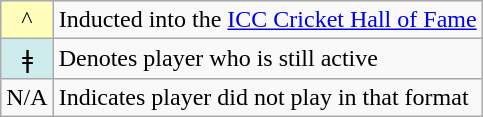<table class="wikitable" style="text-align:center">
<tr>
<td style="background:#ffb">^</td>
<td style="text-align:left">Inducted into the <a href='#'>ICC Cricket Hall of Fame</a></td>
</tr>
<tr>
<td style="background:#cfecec">ǂ</td>
<td style="text-align:left">Denotes player who is still active</td>
</tr>
<tr>
<td>N/A</td>
<td style="text-align:left">Indicates player did not play in that format</td>
</tr>
</table>
